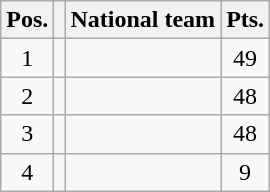<table class=wikitable>
<tr>
<th>Pos.</th>
<th></th>
<th>National team</th>
<th>Pts.</th>
</tr>
<tr align=center >
<td>1</td>
<td></td>
<td align=left></td>
<td>49</td>
</tr>
<tr align=center >
<td>2</td>
<td></td>
<td align=left></td>
<td>48</td>
</tr>
<tr align=center >
<td>3</td>
<td></td>
<td align=left></td>
<td>48</td>
</tr>
<tr align=center>
<td>4</td>
<td></td>
<td align=left></td>
<td>9</td>
</tr>
</table>
